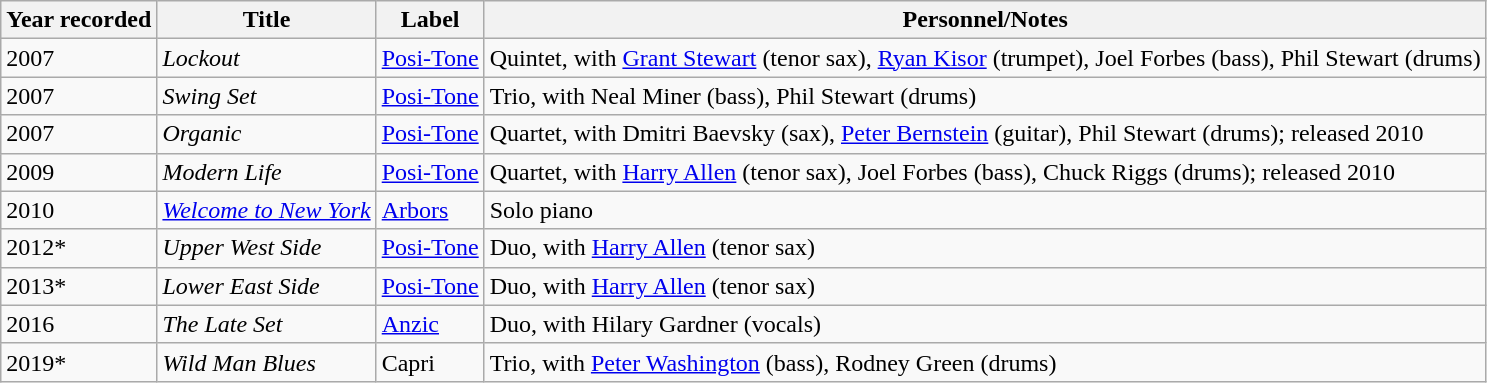<table class="wikitable sortable">
<tr>
<th>Year recorded</th>
<th>Title</th>
<th>Label</th>
<th>Personnel/Notes</th>
</tr>
<tr>
<td>2007</td>
<td><em>Lockout</em></td>
<td><a href='#'>Posi-Tone</a></td>
<td>Quintet, with <a href='#'>Grant Stewart</a> (tenor sax), <a href='#'>Ryan Kisor</a> (trumpet), Joel Forbes (bass), Phil Stewart (drums)</td>
</tr>
<tr>
<td>2007</td>
<td><em>Swing Set</em></td>
<td><a href='#'>Posi-Tone</a></td>
<td>Trio, with Neal Miner (bass), Phil Stewart (drums)</td>
</tr>
<tr>
<td>2007</td>
<td><em>Organic</em></td>
<td><a href='#'>Posi-Tone</a></td>
<td>Quartet, with Dmitri Baevsky (sax), <a href='#'>Peter Bernstein</a> (guitar), Phil Stewart (drums); released 2010</td>
</tr>
<tr>
<td>2009</td>
<td><em>Modern Life</em></td>
<td><a href='#'>Posi-Tone</a></td>
<td>Quartet, with <a href='#'>Harry Allen</a> (tenor sax), Joel Forbes (bass), Chuck Riggs (drums); released 2010</td>
</tr>
<tr>
<td>2010</td>
<td><em><a href='#'>Welcome to New York</a></em></td>
<td><a href='#'>Arbors</a></td>
<td>Solo piano</td>
</tr>
<tr>
<td>2012*</td>
<td><em>Upper West Side</em></td>
<td><a href='#'>Posi-Tone</a></td>
<td>Duo, with <a href='#'>Harry Allen</a> (tenor sax)</td>
</tr>
<tr>
<td>2013*</td>
<td><em>Lower East Side</em></td>
<td><a href='#'>Posi-Tone</a></td>
<td>Duo, with <a href='#'>Harry Allen</a> (tenor sax)</td>
</tr>
<tr>
<td>2016</td>
<td><em>The Late Set</em></td>
<td><a href='#'>Anzic</a></td>
<td>Duo, with Hilary Gardner (vocals)</td>
</tr>
<tr>
<td>2019*</td>
<td><em>Wild Man Blues</em></td>
<td>Capri</td>
<td>Trio, with <a href='#'>Peter Washington</a> (bass), Rodney Green (drums)</td>
</tr>
</table>
